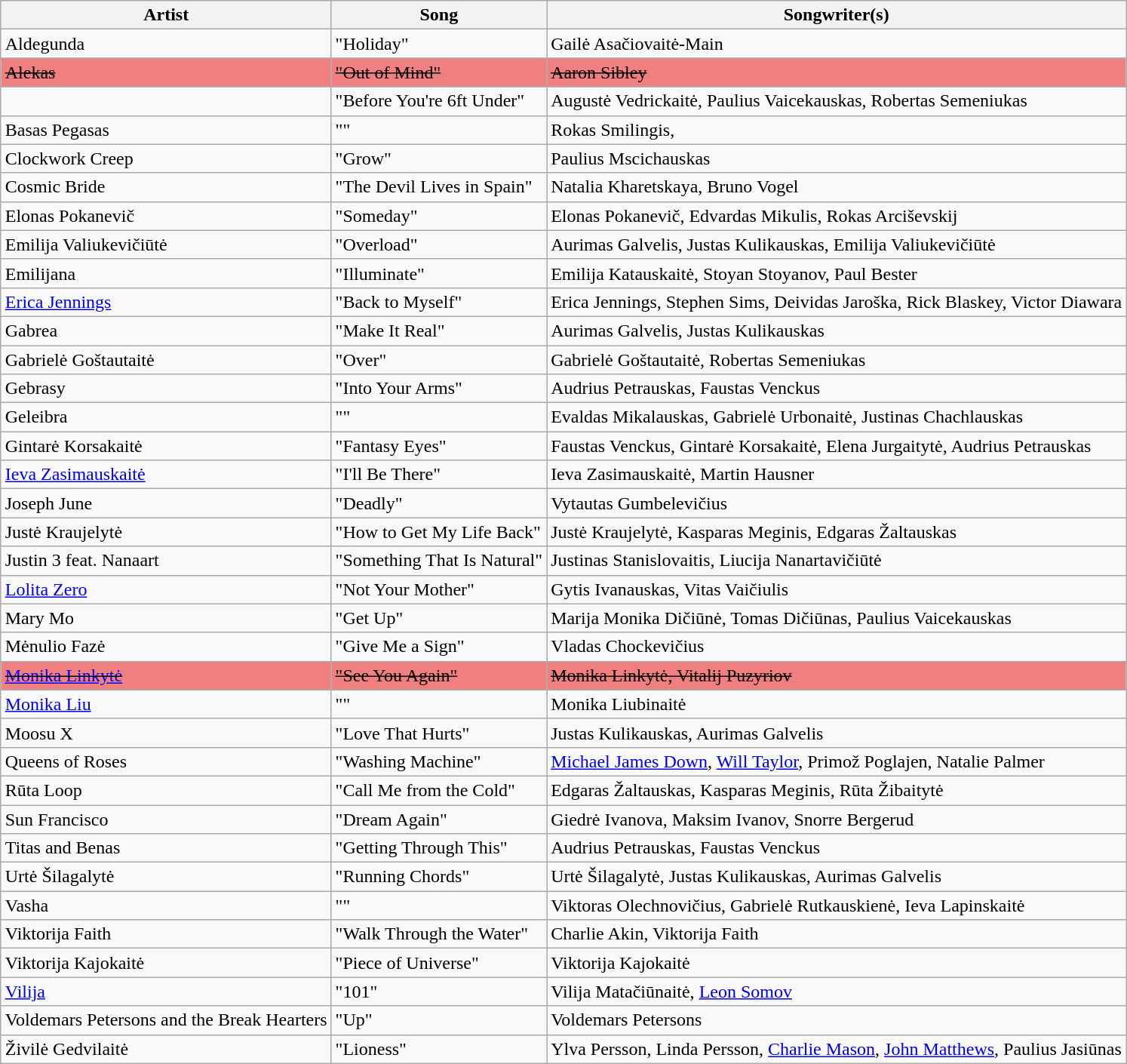<table class="wikitable sortable" style="margin: 1em auto 1em auto">
<tr>
<th scope="col">Artist</th>
<th scope="col">Song</th>
<th scope="col" class="unsortable">Songwriter(s)</th>
</tr>
<tr>
<td>Aldegunda</td>
<td>"Holiday"</td>
<td>Gailė Asačiovaitė-Main</td>
</tr>
<tr style="background:#F08080;">
<td><del>Alekas</del></td>
<td><del>"Out of Mind"</del></td>
<td><del>Aaron Sibley</del></td>
</tr>
<tr>
<td></td>
<td>"Before You're 6ft Under"</td>
<td>Augustė Vedrickaitė, Paulius Vaicekauskas, Robertas Semeniukas</td>
</tr>
<tr>
<td>Basas Pegasas</td>
<td>""</td>
<td>Rokas Smilingis, </td>
</tr>
<tr>
<td>Clockwork Creep</td>
<td>"Grow"</td>
<td>Paulius Mscichauskas</td>
</tr>
<tr>
<td>Cosmic Bride</td>
<td>"The Devil Lives in Spain"</td>
<td>Natalia Kharetskaya, Bruno Vogel</td>
</tr>
<tr>
<td>Elonas Pokanevič</td>
<td>"Someday"</td>
<td>Elonas Pokanevič, Edvardas Mikulis, Rokas Arciševskij</td>
</tr>
<tr>
<td>Emilija Valiukevičiūtė</td>
<td>"Overload"</td>
<td>Aurimas Galvelis, Justas Kulikauskas, Emilija Valiukevičiūtė</td>
</tr>
<tr>
<td>Emilijana</td>
<td>"Illuminate"</td>
<td>Emilija Katauskaitė, Stoyan Stoyanov, Paul Bester</td>
</tr>
<tr>
<td><a href='#'>Erica Jennings</a></td>
<td>"Back to Myself"</td>
<td>Erica Jennings, Stephen Sims, Deividas Jaroška, Rick Blaskey, Victor Diawara</td>
</tr>
<tr>
<td>Gabrea</td>
<td>"Make It Real"</td>
<td>Aurimas Galvelis, Justas Kulikauskas</td>
</tr>
<tr>
<td>Gabrielė Goštautaitė</td>
<td>"Over"</td>
<td>Gabrielė Goštautaitė, Robertas Semeniukas</td>
</tr>
<tr>
<td>Gebrasy</td>
<td>"Into Your Arms"</td>
<td>Audrius Petrauskas, Faustas Venckus</td>
</tr>
<tr>
<td>Geleibra</td>
<td>""</td>
<td>Evaldas Mikalauskas, Gabrielė Urbonaitė, Justinas Chachlauskas</td>
</tr>
<tr>
<td>Gintarė Korsakaitė</td>
<td>"Fantasy Eyes"</td>
<td>Faustas Venckus, Gintarė Korsakaitė, Elena Jurgaitytė, Audrius Petrauskas</td>
</tr>
<tr>
<td><a href='#'>Ieva Zasimauskaitė</a></td>
<td>"I'll Be There"</td>
<td>Ieva Zasimauskaitė, Martin Hausner</td>
</tr>
<tr>
<td>Joseph June</td>
<td>"Deadly"</td>
<td>Vytautas Gumbelevičius</td>
</tr>
<tr>
<td>Justė Kraujelytė</td>
<td>"How to Get My Life Back"</td>
<td>Justė Kraujelytė, Kasparas Meginis, Edgaras Žaltauskas</td>
</tr>
<tr>
<td>Justin 3 feat. Nanaart</td>
<td>"Something That Is Natural"</td>
<td>Justinas Stanislovaitis, Liucija Nanartavičiūtė</td>
</tr>
<tr>
<td><a href='#'>Lolita Zero</a></td>
<td>"Not Your Mother"</td>
<td>Gytis Ivanauskas, Vitas Vaičiulis</td>
</tr>
<tr>
<td>Mary Mo</td>
<td>"Get Up"</td>
<td>Marija Monika Dičiūnė, Tomas Dičiūnas, Paulius Vaicekauskas</td>
</tr>
<tr>
<td>Mėnulio Fazė</td>
<td>"Give Me a Sign"</td>
<td>Vladas Chockevičius</td>
</tr>
<tr style="background:#F08080;">
<td><s><a href='#'>Monika Linkytė</a></s></td>
<td><s>"See You Again"</s></td>
<td><s>Monika Linkytė, Vitalij Puzyriov</s></td>
</tr>
<tr>
<td><a href='#'>Monika Liu</a></td>
<td>""</td>
<td>Monika Liubinaitė</td>
</tr>
<tr>
<td>Moosu X</td>
<td>"Love That Hurts"</td>
<td>Justas Kulikauskas, Aurimas Galvelis</td>
</tr>
<tr>
<td>Queens of Roses</td>
<td>"Washing Machine"</td>
<td><a href='#'>Michael James Down</a>, <a href='#'>Will Taylor</a>, Primož Poglajen, Natalie Palmer</td>
</tr>
<tr>
<td>Rūta Loop</td>
<td>"Call Me from the Cold"</td>
<td>Edgaras Žaltauskas, Kasparas Meginis, Rūta Žibaitytė</td>
</tr>
<tr>
<td>Sun Francisco</td>
<td>"Dream Again"</td>
<td>Giedrė Ivanova, Maksim Ivanov, Snorre Bergerud</td>
</tr>
<tr>
<td>Titas and Benas</td>
<td>"Getting Through This"</td>
<td>Audrius Petrauskas, Faustas Venckus</td>
</tr>
<tr>
<td>Urtė Šilagalytė</td>
<td>"Running Chords"</td>
<td>Urtė Šilagalytė, Justas Kulikauskas, Aurimas Galvelis</td>
</tr>
<tr>
<td>Vasha</td>
<td>""</td>
<td>Viktoras Olechnovičius, Gabrielė Rutkauskienė, Ieva Lapinskaitė</td>
</tr>
<tr>
<td>Viktorija Faith</td>
<td>"Walk Through the Water"</td>
<td>Charlie Akin, Viktorija Faith</td>
</tr>
<tr>
<td>Viktorija Kajokaitė</td>
<td>"Piece of Universe"</td>
<td>Viktorija Kajokaitė</td>
</tr>
<tr>
<td><a href='#'>Vilija</a></td>
<td>"101"</td>
<td>Vilija Matačiūnaitė, <a href='#'>Leon Somov</a></td>
</tr>
<tr>
<td>Voldemars Petersons and the Break Hearters</td>
<td>"Up"</td>
<td>Voldemars Petersons</td>
</tr>
<tr>
<td>Živilė Gedvilaitė</td>
<td>"Lioness"</td>
<td>Ylva Persson, Linda Persson, <a href='#'>Charlie Mason</a>, <a href='#'>John Matthews</a>, Paulius Jasiūnas</td>
</tr>
</table>
